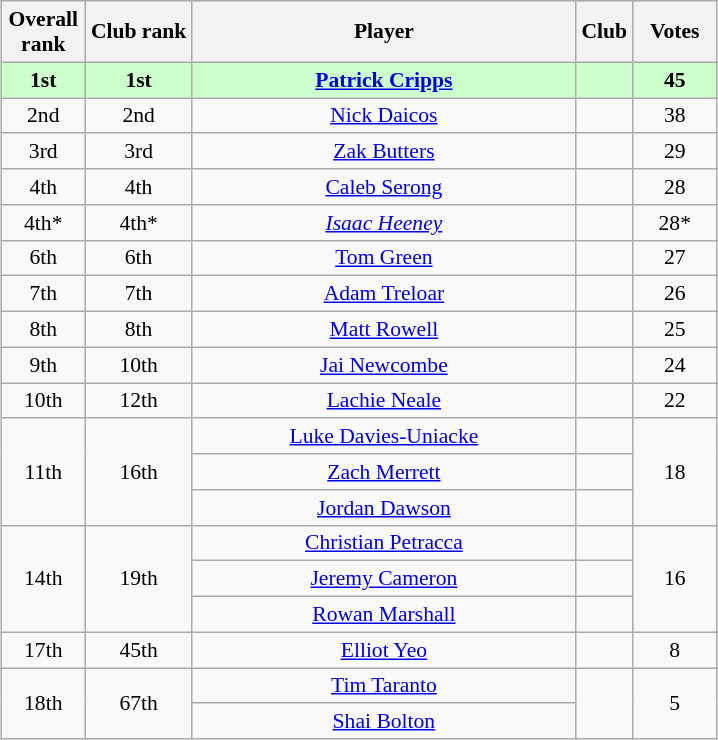<table class="wikitable sortable mw-collapsible" style="text-align: center; font-size: 90%; margin: 1em auto;">
<tr>
<th style="width:50px;">Overall rank</th>
<th>Club rank</th>
<th style="width:250px;">Player</th>
<th>Club</th>
<th style="width:50px;">Votes</th>
</tr>
<tr style="background:#cfc;">
<td><strong>1st</strong></td>
<td><strong>1st</strong></td>
<td><strong><a href='#'>Patrick Cripps</a></strong></td>
<td><strong></strong></td>
<td><strong>45</strong></td>
</tr>
<tr>
<td>2nd</td>
<td>2nd</td>
<td><a href='#'>Nick Daicos</a></td>
<td></td>
<td>38</td>
</tr>
<tr>
<td>3rd</td>
<td>3rd</td>
<td><a href='#'>Zak Butters</a></td>
<td></td>
<td>29</td>
</tr>
<tr>
<td>4th</td>
<td>4th</td>
<td><a href='#'>Caleb Serong</a></td>
<td></td>
<td>28</td>
</tr>
<tr>
<td>4th*</td>
<td>4th*</td>
<td><em><a href='#'>Isaac Heeney</a></em></td>
<td><em></em></td>
<td>28*</td>
</tr>
<tr>
<td>6th</td>
<td>6th</td>
<td><a href='#'>Tom Green</a></td>
<td></td>
<td>27</td>
</tr>
<tr>
<td>7th</td>
<td>7th</td>
<td><a href='#'>Adam Treloar</a></td>
<td></td>
<td>26</td>
</tr>
<tr>
<td>8th</td>
<td>8th</td>
<td><a href='#'>Matt Rowell</a></td>
<td></td>
<td>25</td>
</tr>
<tr>
<td>9th</td>
<td>10th</td>
<td><a href='#'>Jai Newcombe</a></td>
<td></td>
<td>24</td>
</tr>
<tr>
<td>10th</td>
<td>12th</td>
<td><a href='#'>Lachie Neale</a></td>
<td></td>
<td>22</td>
</tr>
<tr>
<td rowspan="3">11th</td>
<td rowspan="3">16th</td>
<td><a href='#'>Luke Davies-Uniacke</a></td>
<td></td>
<td rowspan="3">18</td>
</tr>
<tr>
<td><a href='#'>Zach Merrett</a></td>
<td></td>
</tr>
<tr>
<td><a href='#'>Jordan Dawson</a></td>
<td></td>
</tr>
<tr>
<td rowspan="3">14th</td>
<td rowspan="3">19th</td>
<td><a href='#'>Christian Petracca</a></td>
<td></td>
<td rowspan="3">16</td>
</tr>
<tr>
<td><a href='#'>Jeremy Cameron</a></td>
<td></td>
</tr>
<tr>
<td><a href='#'>Rowan Marshall</a></td>
<td></td>
</tr>
<tr>
<td>17th</td>
<td>45th</td>
<td><a href='#'>Elliot Yeo</a></td>
<td></td>
<td>8</td>
</tr>
<tr>
<td rowspan="2">18th</td>
<td rowspan="2">67th</td>
<td><a href='#'>Tim Taranto</a></td>
<td rowspan="2"></td>
<td rowspan="2">5</td>
</tr>
<tr>
<td><a href='#'>Shai Bolton</a></td>
</tr>
</table>
